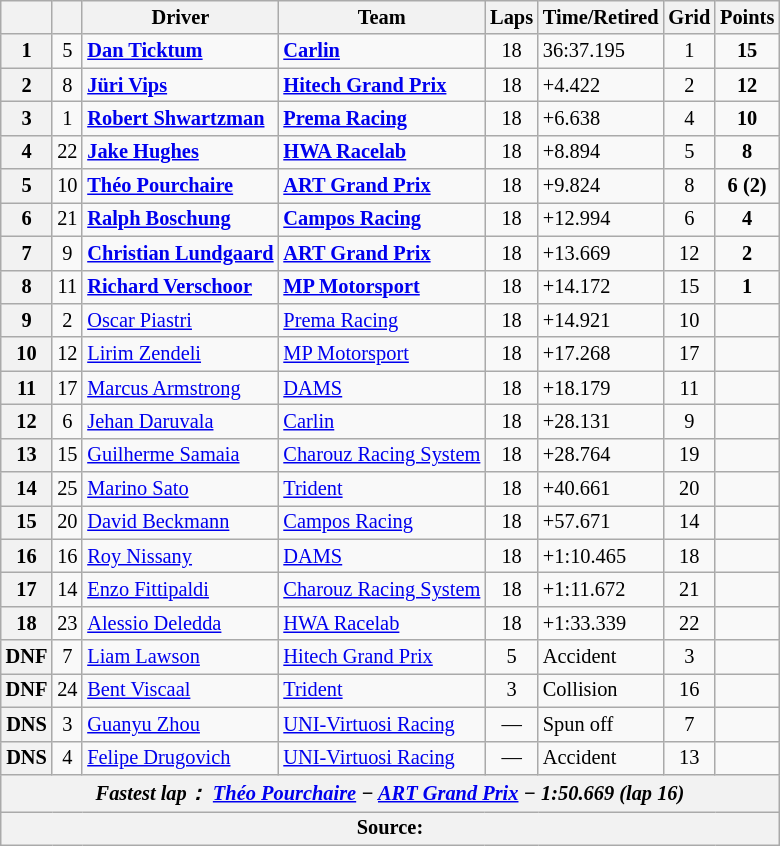<table class="wikitable" style="font-size: 85%;">
<tr>
<th></th>
<th></th>
<th>Driver</th>
<th>Team</th>
<th>Laps</th>
<th>Time/Retired</th>
<th>Grid</th>
<th>Points</th>
</tr>
<tr>
<th>1</th>
<td align="center">5</td>
<td><strong> <a href='#'>Dan Ticktum</a></strong></td>
<td><a href='#'><strong>Carlin</strong></a></td>
<td align="center">18</td>
<td>36:37.195</td>
<td align="center">1</td>
<td align="center"><strong>15</strong></td>
</tr>
<tr>
<th>2</th>
<td align="center">8</td>
<td><strong> <a href='#'>Jüri Vips</a></strong></td>
<td><strong><a href='#'>Hitech Grand Prix</a></strong></td>
<td align="center">18</td>
<td>+4.422</td>
<td align="center">2</td>
<td align="center"><strong>12</strong></td>
</tr>
<tr>
<th>3</th>
<td align="center">1</td>
<td><strong> <a href='#'>Robert Shwartzman</a></strong></td>
<td><a href='#'><strong>Prema Racing</strong></a></td>
<td align="center">18</td>
<td>+6.638</td>
<td align="center">4</td>
<td align="center"><strong>10</strong></td>
</tr>
<tr>
<th>4</th>
<td align="center">22</td>
<td><strong> <a href='#'>Jake Hughes</a></strong></td>
<td><a href='#'><strong>HWA Racelab</strong></a></td>
<td align="center">18</td>
<td>+8.894</td>
<td align="center">5</td>
<td align="center"><strong>8</strong></td>
</tr>
<tr>
<th>5</th>
<td align="center">10</td>
<td><strong> <a href='#'>Théo Pourchaire</a></strong></td>
<td><strong><a href='#'>ART Grand Prix</a></strong></td>
<td align="center">18</td>
<td>+9.824</td>
<td align="center">8</td>
<td align="center"><strong>6 (2)</strong></td>
</tr>
<tr>
<th>6</th>
<td align="center">21</td>
<td><strong> <a href='#'>Ralph Boschung</a></strong></td>
<td><strong><a href='#'>Campos Racing</a></strong></td>
<td align="center">18</td>
<td>+12.994</td>
<td align="center">6</td>
<td align="center"><strong>4</strong></td>
</tr>
<tr>
<th>7</th>
<td align="center">9</td>
<td><strong> <a href='#'>Christian Lundgaard</a></strong></td>
<td><strong><a href='#'>ART Grand Prix</a></strong></td>
<td align="center">18</td>
<td>+13.669</td>
<td align="center">12</td>
<td align="center"><strong>2</strong></td>
</tr>
<tr>
<th>8</th>
<td align="center">11</td>
<td><strong> <a href='#'>Richard Verschoor</a></strong></td>
<td><strong><a href='#'>MP Motorsport</a></strong></td>
<td align="center">18</td>
<td>+14.172</td>
<td align="center">15</td>
<td align="center"><strong>1</strong></td>
</tr>
<tr>
<th>9</th>
<td align="center">2</td>
<td> <a href='#'>Oscar Piastri</a></td>
<td><a href='#'>Prema Racing</a></td>
<td align="center">18</td>
<td>+14.921</td>
<td align="center">10</td>
<td align="center"></td>
</tr>
<tr>
<th>10</th>
<td align="center">12</td>
<td> <a href='#'>Lirim Zendeli</a></td>
<td><a href='#'>MP Motorsport</a></td>
<td align="center">18</td>
<td>+17.268</td>
<td align="center">17</td>
<td align="center"></td>
</tr>
<tr>
<th>11</th>
<td align="center">17</td>
<td> <a href='#'>Marcus Armstrong</a></td>
<td><a href='#'>DAMS</a></td>
<td align="center">18</td>
<td>+18.179</td>
<td align="center">11</td>
<td align="center"></td>
</tr>
<tr>
<th>12</th>
<td align="center">6</td>
<td> <a href='#'>Jehan Daruvala</a></td>
<td><a href='#'>Carlin</a></td>
<td align="center">18</td>
<td>+28.131</td>
<td align="center">9</td>
<td align="center"></td>
</tr>
<tr>
<th>13</th>
<td align="center">15</td>
<td> <a href='#'>Guilherme Samaia</a></td>
<td><a href='#'>Charouz Racing System</a></td>
<td align="center">18</td>
<td>+28.764</td>
<td align="center">19</td>
<td align="center"></td>
</tr>
<tr>
<th>14</th>
<td align="center">25</td>
<td> <a href='#'>Marino Sato</a></td>
<td><a href='#'>Trident</a></td>
<td align="center">18</td>
<td>+40.661</td>
<td align="center">20</td>
<td align="center"></td>
</tr>
<tr>
<th>15</th>
<td align="center">20</td>
<td> <a href='#'>David Beckmann</a></td>
<td><a href='#'>Campos Racing</a></td>
<td align="center">18</td>
<td>+57.671</td>
<td align="center">14</td>
<td align="center"></td>
</tr>
<tr>
<th>16</th>
<td align="center">16</td>
<td> <a href='#'>Roy Nissany</a></td>
<td><a href='#'>DAMS</a></td>
<td align="center">18</td>
<td>+1:10.465</td>
<td align="center">18</td>
<td align="center"></td>
</tr>
<tr>
<th>17</th>
<td align="center">14</td>
<td> <a href='#'>Enzo Fittipaldi</a></td>
<td><a href='#'>Charouz Racing System</a></td>
<td align="center">18</td>
<td>+1:11.672</td>
<td align="center">21</td>
<td align="center"></td>
</tr>
<tr>
<th>18</th>
<td align="center">23</td>
<td> <a href='#'>Alessio Deledda</a></td>
<td><a href='#'>HWA Racelab</a></td>
<td align="center">18</td>
<td>+1:33.339</td>
<td align="center">22</td>
<td align="center"></td>
</tr>
<tr>
<th>DNF</th>
<td align="center">7</td>
<td> <a href='#'>Liam Lawson</a></td>
<td><a href='#'>Hitech Grand Prix</a></td>
<td align="center">5</td>
<td>Accident</td>
<td align="center">3</td>
<td align="center"></td>
</tr>
<tr>
<th>DNF</th>
<td align="center">24</td>
<td> <a href='#'>Bent Viscaal</a></td>
<td><a href='#'>Trident</a></td>
<td align="center">3</td>
<td>Collision</td>
<td align="center">16</td>
<td align="center"></td>
</tr>
<tr>
<th>DNS</th>
<td align="center">3</td>
<td> <a href='#'>Guanyu Zhou</a></td>
<td><a href='#'>UNI-Virtuosi Racing</a></td>
<td align="center">—</td>
<td>Spun off</td>
<td align="center">7</td>
<td align="center"></td>
</tr>
<tr>
<th>DNS</th>
<td align="center">4</td>
<td> <a href='#'>Felipe Drugovich</a></td>
<td><a href='#'>UNI-Virtuosi Racing</a></td>
<td align="center">—</td>
<td>Accident</td>
<td align="center">13</td>
<td align="center"></td>
</tr>
<tr>
<th colspan="8" align="center"><em>Fastest lap：  <a href='#'>Théo Pourchaire</a> − <a href='#'>ART Grand Prix</a> − 1:50.669 (lap 16)</em></th>
</tr>
<tr>
<th colspan="8">Source:</th>
</tr>
</table>
